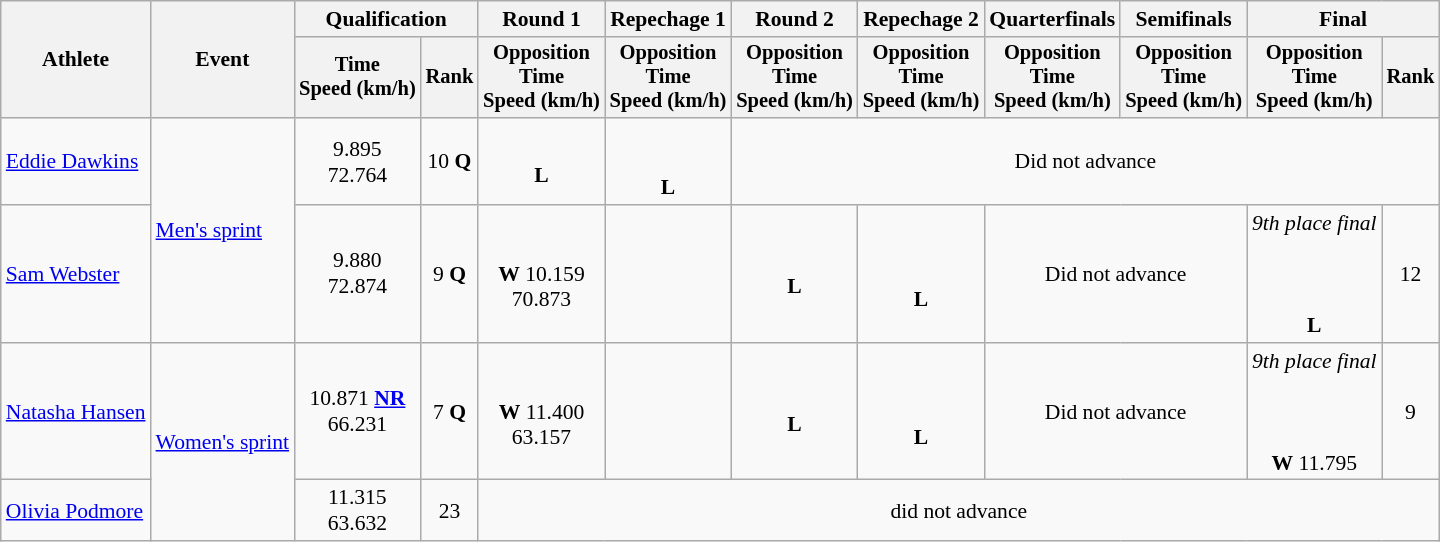<table class="wikitable" style="font-size:90%">
<tr>
<th rowspan=2>Athlete</th>
<th rowspan=2>Event</th>
<th colspan=2>Qualification</th>
<th>Round 1</th>
<th>Repechage 1</th>
<th>Round 2</th>
<th>Repechage 2</th>
<th>Quarterfinals</th>
<th>Semifinals</th>
<th colspan=2>Final</th>
</tr>
<tr style="font-size:95%">
<th>Time<br>Speed (km/h)</th>
<th>Rank</th>
<th>Opposition<br>Time<br>Speed (km/h)</th>
<th>Opposition<br>Time<br>Speed (km/h)</th>
<th>Opposition<br>Time<br>Speed (km/h)</th>
<th>Opposition<br>Time<br>Speed (km/h)</th>
<th>Opposition<br>Time<br>Speed (km/h)</th>
<th>Opposition<br>Time<br>Speed (km/h)</th>
<th>Opposition<br>Time<br>Speed (km/h)</th>
<th>Rank</th>
</tr>
<tr align=center>
<td align=left><a href='#'>Eddie Dawkins</a></td>
<td align=left rowspan=2><a href='#'>Men's sprint</a></td>
<td>9.895<br>72.764</td>
<td>10 <strong>Q</strong></td>
<td><br><strong>L</strong></td>
<td><br><br><strong>L</strong></td>
<td colspan=6>Did not advance</td>
</tr>
<tr align=center>
<td align=left><a href='#'>Sam Webster</a></td>
<td>9.880<br>72.874</td>
<td>9 <strong>Q</strong></td>
<td><br><strong>W</strong> 10.159<br>70.873</td>
<td></td>
<td><br><strong>L</strong></td>
<td><br><br><strong>L</strong></td>
<td colspan=2>Did not advance</td>
<td><em>9th place final</em><br><br><br><br><strong>L</strong></td>
<td>12</td>
</tr>
<tr align=center>
<td align=left><a href='#'>Natasha Hansen</a></td>
<td align=left rowspan=2><a href='#'>Women's sprint</a></td>
<td>10.871 <strong><a href='#'>NR</a></strong> <br>66.231</td>
<td>7 <strong>Q</strong></td>
<td><br><strong>W</strong> 	11.400<br>63.157</td>
<td></td>
<td><br><strong>L</strong></td>
<td><br><br><strong>L</strong></td>
<td colspan=2>Did not advance</td>
<td><em>9th place final</em><br><br><br><br><strong>W</strong> 11.795</td>
<td>9</td>
</tr>
<tr align=center>
<td align=left><a href='#'>Olivia Podmore</a></td>
<td>11.315<br>63.632</td>
<td>23</td>
<td colspan=8>did not advance</td>
</tr>
</table>
